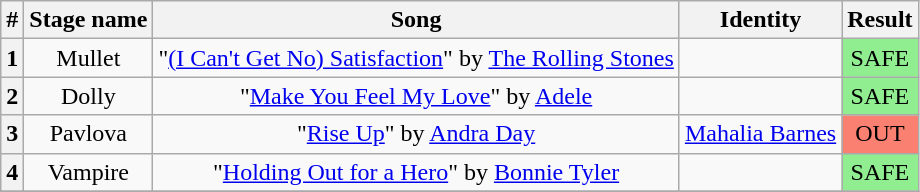<table class="wikitable plainrowheaders" style="text-align: center;">
<tr>
<th>#</th>
<th>Stage name</th>
<th>Song</th>
<th>Identity</th>
<th>Result</th>
</tr>
<tr>
<th>1</th>
<td>Mullet</td>
<td>"<a href='#'>(I Can't Get No) Satisfaction</a>" by <a href='#'>The Rolling Stones</a></td>
<td></td>
<td bgcolor=lightgreen>SAFE</td>
</tr>
<tr>
<th>2</th>
<td>Dolly</td>
<td>"<a href='#'>Make You Feel My Love</a>" by <a href='#'>Adele</a></td>
<td></td>
<td bgcolor=lightgreen>SAFE</td>
</tr>
<tr>
<th>3</th>
<td>Pavlova</td>
<td>"<a href='#'>Rise Up</a>" by <a href='#'>Andra Day</a></td>
<td><a href='#'>Mahalia Barnes</a></td>
<td bgcolor=salmon>OUT</td>
</tr>
<tr>
<th>4</th>
<td>Vampire</td>
<td>"<a href='#'>Holding Out for a Hero</a>" by <a href='#'>Bonnie Tyler</a></td>
<td></td>
<td bgcolor=lightgreen>SAFE</td>
</tr>
<tr>
</tr>
</table>
